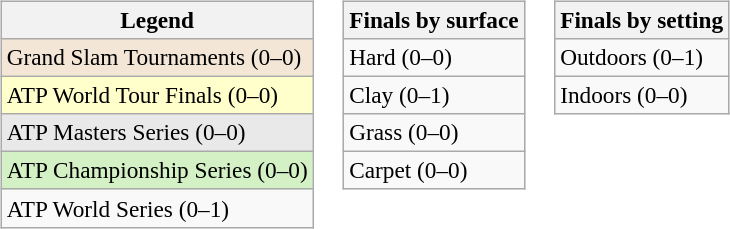<table>
<tr valign=top>
<td><br><table class=wikitable style=font-size:97%>
<tr>
<th>Legend</th>
</tr>
<tr style="background:#f3e6d7;">
<td>Grand Slam Tournaments (0–0)</td>
</tr>
<tr style="background:#ffc;">
<td>ATP World Tour Finals (0–0)</td>
</tr>
<tr style="background:#e9e9e9;">
<td>ATP Masters Series (0–0)</td>
</tr>
<tr style="background:#d4f1c5;">
<td>ATP Championship Series (0–0)</td>
</tr>
<tr>
<td>ATP World Series (0–1)</td>
</tr>
</table>
</td>
<td><br><table class=wikitable style=font-size:97%>
<tr>
<th>Finals by surface</th>
</tr>
<tr>
<td>Hard (0–0)</td>
</tr>
<tr>
<td>Clay (0–1)</td>
</tr>
<tr>
<td>Grass (0–0)</td>
</tr>
<tr>
<td>Carpet (0–0)</td>
</tr>
</table>
</td>
<td><br><table class=wikitable style=font-size:97%>
<tr>
<th>Finals by setting</th>
</tr>
<tr>
<td>Outdoors (0–1)</td>
</tr>
<tr>
<td>Indoors (0–0)</td>
</tr>
</table>
</td>
</tr>
</table>
